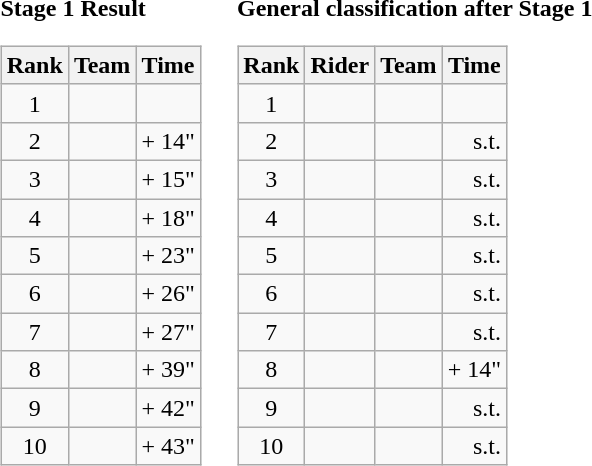<table>
<tr>
<td><strong>Stage 1 Result</strong><br><table class="wikitable">
<tr>
<th scope="col">Rank</th>
<th scope="col">Team</th>
<th scope="col">Time</th>
</tr>
<tr>
<td style="text-align:center;">1</td>
<td></td>
<td align=right></td>
</tr>
<tr>
<td style="text-align:center;">2</td>
<td></td>
<td align=right>+ 14"</td>
</tr>
<tr>
<td style="text-align:center;">3</td>
<td></td>
<td align=right>+ 15"</td>
</tr>
<tr>
<td style="text-align:center;">4</td>
<td></td>
<td align=right>+ 18"</td>
</tr>
<tr>
<td style="text-align:center;">5</td>
<td></td>
<td align=right>+ 23"</td>
</tr>
<tr>
<td style="text-align:center;">6</td>
<td></td>
<td align=right>+ 26"</td>
</tr>
<tr>
<td style="text-align:center;">7</td>
<td></td>
<td align=right>+ 27"</td>
</tr>
<tr>
<td style="text-align:center;">8</td>
<td></td>
<td align=right>+ 39"</td>
</tr>
<tr>
<td style="text-align:center;">9</td>
<td></td>
<td align=right>+ 42"</td>
</tr>
<tr>
<td style="text-align:center;">10</td>
<td></td>
<td align=right>+ 43"</td>
</tr>
</table>
</td>
<td></td>
<td><strong>General classification after Stage 1</strong><br><table class="wikitable">
<tr>
<th scope="col">Rank</th>
<th scope="col">Rider</th>
<th scope="col">Team</th>
<th scope="col">Time</th>
</tr>
<tr>
<td style="text-align:center;">1</td>
<td> </td>
<td></td>
<td style="text-align:right;"></td>
</tr>
<tr>
<td style="text-align:center;">2</td>
<td></td>
<td></td>
<td style="text-align:right;">s.t.</td>
</tr>
<tr>
<td style="text-align:center;">3</td>
<td></td>
<td></td>
<td style="text-align:right;">s.t.</td>
</tr>
<tr>
<td style="text-align:center;">4</td>
<td></td>
<td></td>
<td style="text-align:right;">s.t.</td>
</tr>
<tr>
<td style="text-align:center;">5</td>
<td></td>
<td></td>
<td style="text-align:right;">s.t.</td>
</tr>
<tr>
<td style="text-align:center;">6</td>
<td></td>
<td></td>
<td style="text-align:right;">s.t.</td>
</tr>
<tr>
<td style="text-align:center;">7</td>
<td></td>
<td></td>
<td style="text-align:right;">s.t.</td>
</tr>
<tr>
<td style="text-align:center;">8</td>
<td></td>
<td></td>
<td style="text-align:right;">+ 14"</td>
</tr>
<tr>
<td style="text-align:center;">9</td>
<td></td>
<td></td>
<td style="text-align:right;">s.t.</td>
</tr>
<tr>
<td style="text-align:center;">10</td>
<td></td>
<td></td>
<td style="text-align:right;">s.t.</td>
</tr>
</table>
</td>
</tr>
</table>
